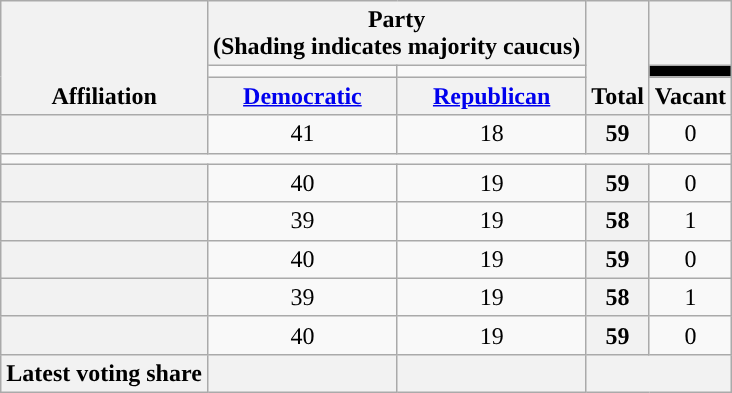<table class=wikitable style="text-align:center;">
<tr style="vertical-align:bottom;">
<th rowspan=3>Affiliation</th>
<th colspan=2>Party <div>(Shading indicates majority caucus)</div></th>
<th rowspan=3>Total</th>
<th></th>
</tr>
<tr style="height:5px">
<td style="background-color:"></td>
<td style="background-color:"></td>
<td style="background:black;"></td>
</tr>
<tr>
<th><a href='#'>Democratic</a></th>
<th><a href='#'>Republican</a></th>
<th>Vacant</th>
</tr>
<tr>
<th></th>
<td>41</td>
<td>18</td>
<th>59</th>
<td>0</td>
</tr>
<tr>
<td colspan="6"></td>
</tr>
<tr>
<th></th>
<td>40</td>
<td>19</td>
<th>59</th>
<td>0</td>
</tr>
<tr>
<th></th>
<td>39</td>
<td>19</td>
<th>58</th>
<td>1</td>
</tr>
<tr>
<th></th>
<td>40</td>
<td>19</td>
<th>59</th>
<td>0</td>
</tr>
<tr>
<th></th>
<td>39</td>
<td>19</td>
<th>58</th>
<td>1</td>
</tr>
<tr>
<th></th>
<td>40</td>
<td>19</td>
<th>59</th>
<td>0</td>
</tr>
<tr>
<th>Latest voting share</th>
<th></th>
<th></th>
<th colspan=2></th>
</tr>
</table>
